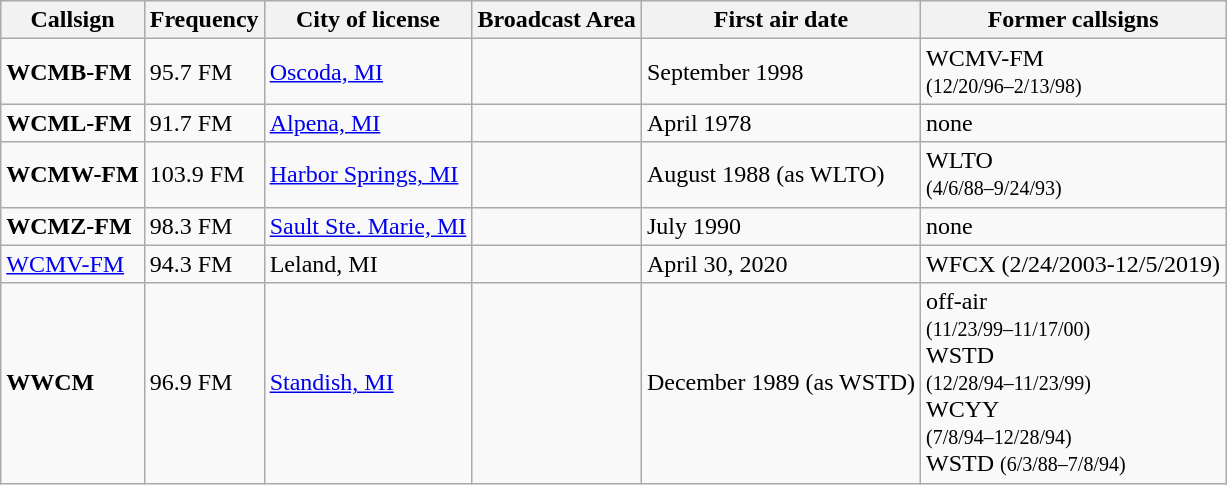<table class="wikitable">
<tr>
<th>Callsign</th>
<th>Frequency</th>
<th>City of license</th>
<th>Broadcast Area</th>
<th>First air date</th>
<th>Former callsigns</th>
</tr>
<tr>
<td><strong>WCMB-FM</strong></td>
<td>95.7 FM</td>
<td><a href='#'>Oscoda, MI</a></td>
<td></td>
<td>September 1998</td>
<td>WCMV-FM<br><small>(12/20/96–2/13/98)</small></td>
</tr>
<tr>
<td><strong>WCML-FM</strong></td>
<td>91.7 FM</td>
<td><a href='#'>Alpena, MI</a></td>
<td></td>
<td>April 1978</td>
<td>none</td>
</tr>
<tr>
<td><strong>WCMW-FM</strong></td>
<td>103.9 FM</td>
<td><a href='#'>Harbor Springs, MI</a></td>
<td></td>
<td>August 1988 (as WLTO)</td>
<td>WLTO<br><small>(4/6/88–9/24/93)</small></td>
</tr>
<tr>
<td><strong>WCMZ-FM</strong></td>
<td>98.3 FM</td>
<td><a href='#'>Sault Ste. Marie, MI</a></td>
<td></td>
<td>July 1990</td>
<td>none</td>
</tr>
<tr>
<td><a href='#'>WCMV-FM</a></td>
<td>94.3 FM</td>
<td>Leland, MI</td>
<td></td>
<td>April 30, 2020</td>
<td>WFCX (2/24/2003-12/5/2019)</td>
</tr>
<tr>
<td><strong>WWCM</strong></td>
<td>96.9 FM</td>
<td><a href='#'>Standish, MI</a></td>
<td></td>
<td>December 1989 (as WSTD)</td>
<td>off-air<br><small>(11/23/99–11/17/00)</small><br>WSTD<br><small>(12/28/94–11/23/99)</small><br>WCYY<br><small>(7/8/94–12/28/94)</small><br>WSTD <small>(6/3/88–7/8/94)</small></td>
</tr>
</table>
